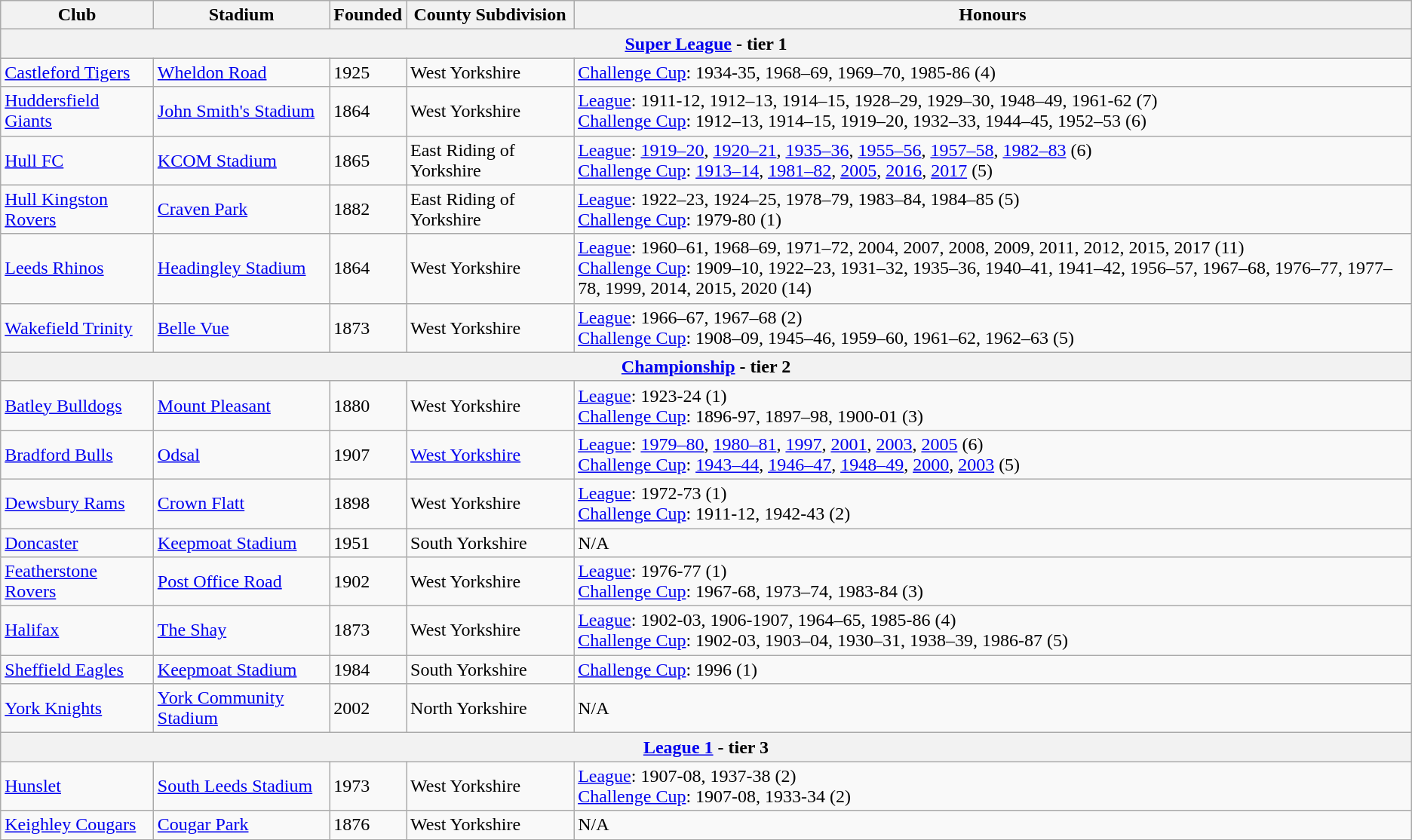<table class="wikitable">
<tr>
<th>Club</th>
<th>Stadium</th>
<th>Founded</th>
<th>County Subdivision</th>
<th>Honours</th>
</tr>
<tr>
<th colspan=5><a href='#'>Super League</a> - tier 1</th>
</tr>
<tr>
<td><a href='#'>Castleford Tigers</a></td>
<td><a href='#'>Wheldon Road</a></td>
<td>1925</td>
<td>West Yorkshire</td>
<td><a href='#'>Challenge Cup</a>: 1934-35, 1968–69, 1969–70, 1985-86 (4)</td>
</tr>
<tr>
<td><a href='#'>Huddersfield Giants</a></td>
<td><a href='#'>John Smith's Stadium</a></td>
<td>1864</td>
<td>West Yorkshire</td>
<td><a href='#'>League</a>: 1911-12, 1912–13, 1914–15, 1928–29, 1929–30, 1948–49, 1961-62 (7)<br><a href='#'>Challenge Cup</a>: 1912–13, 1914–15, 1919–20, 1932–33, 1944–45, 1952–53 (6)</td>
</tr>
<tr>
<td><a href='#'>Hull FC</a></td>
<td><a href='#'>KCOM Stadium</a></td>
<td>1865</td>
<td>East Riding of Yorkshire</td>
<td><a href='#'>League</a>: <a href='#'>1919–20</a>, <a href='#'>1920–21</a>, <a href='#'>1935–36</a>, <a href='#'>1955–56</a>, <a href='#'>1957–58</a>, <a href='#'>1982–83</a> (6)<br><a href='#'>Challenge Cup</a>: <a href='#'>1913–14</a>, <a href='#'>1981–82</a>, <a href='#'>2005</a>, <a href='#'>2016</a>, <a href='#'>2017</a> (5)</td>
</tr>
<tr>
<td><a href='#'>Hull Kingston Rovers</a></td>
<td><a href='#'>Craven Park</a></td>
<td>1882</td>
<td>East Riding of Yorkshire</td>
<td><a href='#'>League</a>: 1922–23, 1924–25, 1978–79, 1983–84, 1984–85 (5)<br><a href='#'>Challenge Cup</a>: 1979-80 (1)</td>
</tr>
<tr>
<td><a href='#'>Leeds Rhinos</a></td>
<td><a href='#'>Headingley Stadium</a></td>
<td>1864</td>
<td>West Yorkshire</td>
<td><a href='#'>League</a>: 1960–61, 1968–69, 1971–72, 2004, 2007, 2008, 2009, 2011, 2012, 2015, 2017 (11)<br><a href='#'>Challenge Cup</a>: 1909–10, 1922–23, 1931–32, 1935–36, 1940–41, 1941–42, 1956–57, 1967–68, 1976–77, 1977–78, 1999, 2014, 2015, 2020 (14)</td>
</tr>
<tr>
<td><a href='#'>Wakefield Trinity</a></td>
<td><a href='#'>Belle Vue</a></td>
<td>1873</td>
<td>West Yorkshire</td>
<td><a href='#'>League</a>: 1966–67, 1967–68 (2)<br><a href='#'>Challenge Cup</a>: 1908–09, 1945–46, 1959–60, 1961–62, 1962–63 (5)</td>
</tr>
<tr>
<th colspan=5><a href='#'>Championship</a> - tier 2</th>
</tr>
<tr>
<td><a href='#'>Batley Bulldogs</a></td>
<td><a href='#'>Mount Pleasant</a></td>
<td>1880</td>
<td>West Yorkshire</td>
<td><a href='#'>League</a>: 1923-24 (1)<br><a href='#'>Challenge Cup</a>: 1896-97, 1897–98, 1900-01 (3)</td>
</tr>
<tr>
<td><a href='#'>Bradford Bulls</a></td>
<td><a href='#'>Odsal</a></td>
<td>1907</td>
<td><a href='#'>West Yorkshire</a></td>
<td><a href='#'>League</a>: <a href='#'>1979–80</a>, <a href='#'>1980–81</a>, <a href='#'>1997</a>, <a href='#'>2001</a>, <a href='#'>2003</a>, <a href='#'>2005</a> (6)<br><a href='#'>Challenge Cup</a>: <a href='#'>1943–44</a>, <a href='#'>1946–47</a>, <a href='#'>1948–49</a>, <a href='#'>2000</a>, <a href='#'>2003</a> (5)</td>
</tr>
<tr>
<td><a href='#'>Dewsbury Rams</a></td>
<td><a href='#'>Crown Flatt</a></td>
<td>1898</td>
<td>West Yorkshire</td>
<td><a href='#'>League</a>: 1972-73 (1)<br><a href='#'>Challenge Cup</a>: 1911-12, 1942-43 (2)</td>
</tr>
<tr>
<td><a href='#'>Doncaster</a></td>
<td><a href='#'>Keepmoat Stadium</a></td>
<td>1951</td>
<td>South Yorkshire</td>
<td>N/A</td>
</tr>
<tr>
<td><a href='#'>Featherstone Rovers</a></td>
<td><a href='#'>Post Office Road</a></td>
<td>1902</td>
<td>West Yorkshire</td>
<td><a href='#'>League</a>: 1976-77 (1)<br><a href='#'>Challenge Cup</a>: 1967-68, 1973–74, 1983-84 (3)</td>
</tr>
<tr>
<td><a href='#'>Halifax</a></td>
<td><a href='#'>The Shay</a></td>
<td>1873</td>
<td>West Yorkshire</td>
<td><a href='#'>League</a>: 1902-03, 1906-1907, 1964–65, 1985-86 (4)<br><a href='#'>Challenge Cup</a>:  1902-03, 1903–04, 1930–31, 1938–39, 1986-87 (5)</td>
</tr>
<tr>
<td><a href='#'>Sheffield Eagles</a></td>
<td><a href='#'>Keepmoat Stadium</a></td>
<td>1984</td>
<td>South Yorkshire</td>
<td><a href='#'>Challenge Cup</a>: 1996 (1)</td>
</tr>
<tr>
<td><a href='#'>York Knights</a></td>
<td><a href='#'>York Community Stadium</a></td>
<td>2002</td>
<td>North Yorkshire</td>
<td>N/A</td>
</tr>
<tr>
<th colspan=5><a href='#'>League 1</a> - tier 3</th>
</tr>
<tr>
<td><a href='#'>Hunslet</a></td>
<td><a href='#'>South Leeds Stadium</a></td>
<td>1973</td>
<td>West Yorkshire</td>
<td><a href='#'>League</a>: 1907-08, 1937-38 (2)<br><a href='#'>Challenge Cup</a>: 1907-08, 1933-34 (2)</td>
</tr>
<tr>
<td><a href='#'>Keighley Cougars</a></td>
<td><a href='#'>Cougar Park</a></td>
<td>1876</td>
<td>West Yorkshire</td>
<td>N/A</td>
</tr>
</table>
